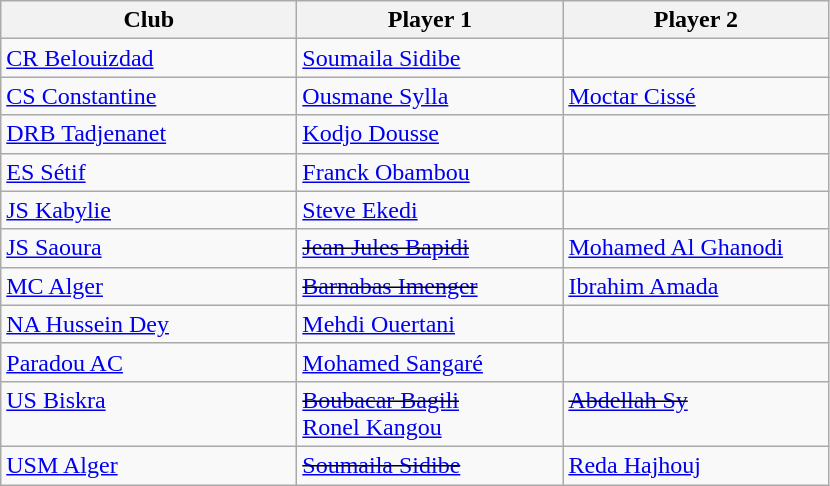<table class="wikitable sortable" border="1">
<tr>
<th width="190">Club</th>
<th width="170">Player 1</th>
<th width="170">Player 2</th>
</tr>
<tr style="vertical-align:top;">
<td><a href='#'>CR Belouizdad</a></td>
<td> <a href='#'>Soumaila Sidibe</a></td>
<td></td>
</tr>
<tr style="vertical-align:top;">
<td><a href='#'>CS Constantine</a></td>
<td> <a href='#'>Ousmane Sylla</a></td>
<td> <a href='#'>Moctar Cissé</a></td>
</tr>
<tr style="vertical-align:top;">
<td><a href='#'>DRB Tadjenanet</a></td>
<td> <a href='#'>Kodjo Dousse</a></td>
<td></td>
</tr>
<tr style="vertical-align:top;">
<td><a href='#'>ES Sétif</a></td>
<td> <a href='#'>Franck Obambou</a></td>
<td></td>
</tr>
<tr style="vertical-align:top;">
<td><a href='#'>JS Kabylie</a></td>
<td> <a href='#'>Steve Ekedi</a></td>
<td></td>
</tr>
<tr style="vertical-align:top;">
<td><a href='#'>JS Saoura</a></td>
<td> <s><a href='#'>Jean Jules Bapidi</a></s></td>
<td> <a href='#'>Mohamed Al Ghanodi</a></td>
</tr>
<tr style="vertical-align:top;">
<td><a href='#'>MC Alger</a></td>
<td> <s><a href='#'>Barnabas Imenger</a></s></td>
<td> <a href='#'>Ibrahim Amada</a></td>
</tr>
<tr style="vertical-align:top;">
<td><a href='#'>NA Hussein Dey</a></td>
<td> <a href='#'>Mehdi Ouertani</a></td>
<td></td>
</tr>
<tr style="vertical-align:top;">
<td><a href='#'>Paradou AC</a></td>
<td> <a href='#'>Mohamed Sangaré</a></td>
<td></td>
</tr>
<tr style="vertical-align:top;">
<td><a href='#'>US Biskra</a></td>
<td> <s><a href='#'>Boubacar Bagili</a></s><br> <a href='#'>Ronel Kangou</a></td>
<td> <s><a href='#'>Abdellah Sy</a></s></td>
</tr>
<tr style="vertical-align:top;">
<td><a href='#'>USM Alger</a></td>
<td> <s><a href='#'>Soumaila Sidibe</a></s></td>
<td> <a href='#'>Reda Hajhouj</a></td>
</tr>
</table>
